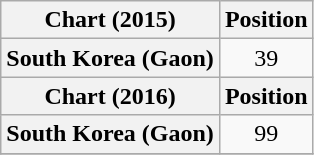<table class="wikitable plainrowheaders">
<tr>
<th>Chart (2015)</th>
<th>Position</th>
</tr>
<tr>
<th scope="row">South Korea (Gaon)</th>
<td align="center">39</td>
</tr>
<tr>
<th scope="col">Chart (2016)</th>
<th scope="col">Position</th>
</tr>
<tr>
<th scope="row">South Korea (Gaon)</th>
<td align="center">99</td>
</tr>
<tr>
</tr>
</table>
